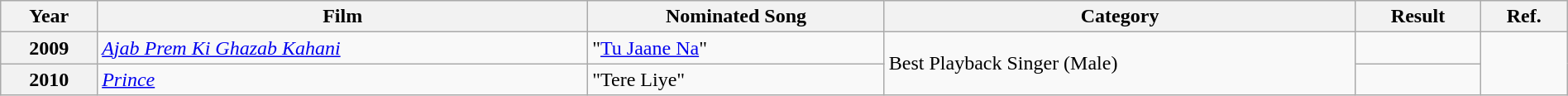<table class="wikitable plainrowheaders" width="100%" "textcolor:#000;">
<tr>
<th>Year</th>
<th>Film</th>
<th>Nominated Song</th>
<th>Category</th>
<th>Result</th>
<th>Ref.</th>
</tr>
<tr>
<th>2009</th>
<td><em><a href='#'>Ajab Prem Ki Ghazab Kahani</a></em></td>
<td>"<a href='#'>Tu Jaane Na</a>"</td>
<td rowspan="2">Best Playback Singer (Male)</td>
<td></td>
<td rowspan="2"></td>
</tr>
<tr>
<th>2010</th>
<td><em><a href='#'>Prince</a></em></td>
<td>"Tere Liye"</td>
<td></td>
</tr>
</table>
